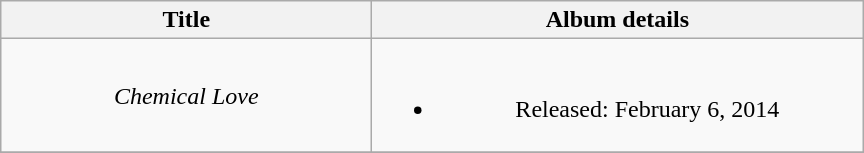<table class="wikitable plainrowheaders" style="text-align:center;">
<tr>
<th rowspan="1" style="width:15em;">Title</th>
<th rowspan="1" style="width:20em;">Album details</th>
</tr>
<tr>
<td><em>Chemical Love</em></td>
<td><br><ul><li>Released: February 6, 2014</li></ul></td>
</tr>
<tr>
</tr>
</table>
